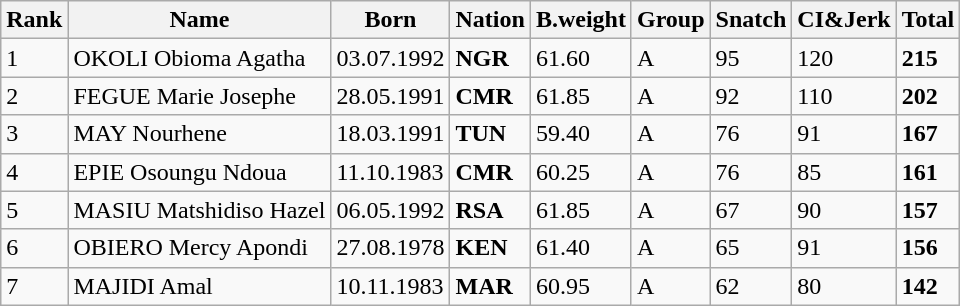<table class="wikitable">
<tr>
<th>Rank</th>
<th>Name</th>
<th>Born</th>
<th>Nation</th>
<th>B.weight</th>
<th>Group</th>
<th>Snatch</th>
<th>CI&Jerk</th>
<th>Total</th>
</tr>
<tr>
<td>1</td>
<td>OKOLI Obioma Agatha</td>
<td>03.07.1992</td>
<td><strong>NGR</strong></td>
<td>61.60</td>
<td>A</td>
<td>95</td>
<td>120</td>
<td><strong>215</strong></td>
</tr>
<tr>
<td>2</td>
<td>FEGUE Marie Josephe</td>
<td>28.05.1991</td>
<td><strong>CMR</strong></td>
<td>61.85</td>
<td>A</td>
<td>92</td>
<td>110</td>
<td><strong>202</strong></td>
</tr>
<tr>
<td>3</td>
<td>MAY Nourhene</td>
<td>18.03.1991</td>
<td><strong>TUN</strong></td>
<td>59.40</td>
<td>A</td>
<td>76</td>
<td>91</td>
<td><strong>167</strong></td>
</tr>
<tr>
<td>4</td>
<td>EPIE Osoungu Ndoua</td>
<td>11.10.1983</td>
<td><strong>CMR</strong></td>
<td>60.25</td>
<td>A</td>
<td>76</td>
<td>85</td>
<td><strong>161</strong></td>
</tr>
<tr>
<td>5</td>
<td>MASIU Matshidiso Hazel</td>
<td>06.05.1992</td>
<td><strong>RSA</strong></td>
<td>61.85</td>
<td>A</td>
<td>67</td>
<td>90</td>
<td><strong>157</strong></td>
</tr>
<tr>
<td>6</td>
<td>OBIERO Mercy Apondi</td>
<td>27.08.1978</td>
<td><strong>KEN</strong></td>
<td>61.40</td>
<td>A</td>
<td>65</td>
<td>91</td>
<td><strong>156</strong></td>
</tr>
<tr>
<td>7</td>
<td>MAJIDI Amal</td>
<td>10.11.1983</td>
<td><strong>MAR</strong></td>
<td>60.95</td>
<td>A</td>
<td>62</td>
<td>80</td>
<td><strong>142</strong></td>
</tr>
</table>
